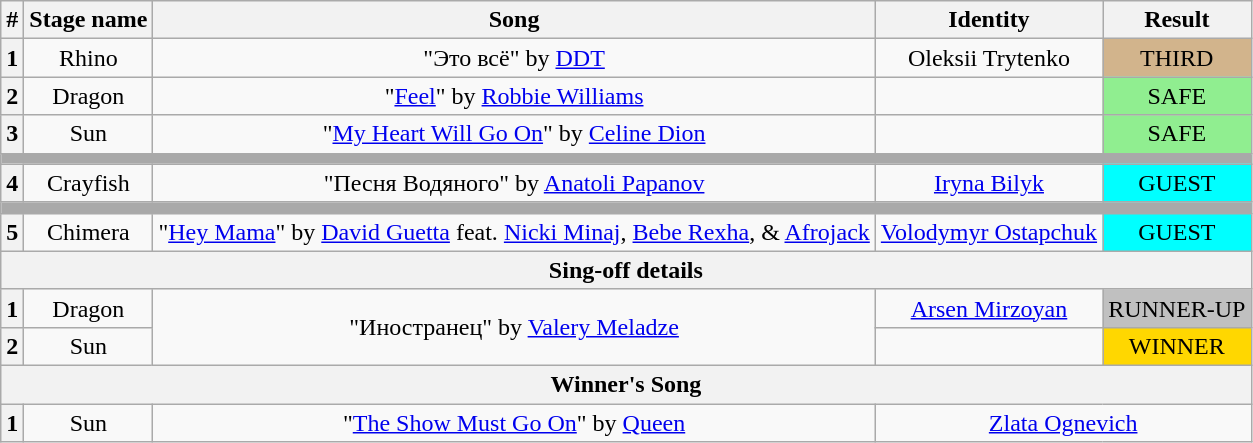<table class="wikitable plainrowheaders" style="text-align: center">
<tr>
<th>#</th>
<th>Stage name</th>
<th>Song</th>
<th>Identity</th>
<th>Result</th>
</tr>
<tr>
<th>1</th>
<td>Rhino</td>
<td>"Это всё" by <a href='#'>DDT</a></td>
<td>Oleksii Trytenko</td>
<td bgcolor=tan>THIRD</td>
</tr>
<tr>
<th>2</th>
<td>Dragon</td>
<td>"<a href='#'>Feel</a>" by <a href='#'>Robbie Williams</a></td>
<td></td>
<td bgcolor=lightgreen>SAFE</td>
</tr>
<tr>
<th>3</th>
<td>Sun</td>
<td>"<a href='#'>My Heart Will Go On</a>" by <a href='#'>Celine Dion</a></td>
<td></td>
<td bgcolor=lightgreen>SAFE</td>
</tr>
<tr>
<td colspan="5" style="background:darkgray"></td>
</tr>
<tr>
<th>4</th>
<td>Crayfish</td>
<td>"Песня Водяного" by <a href='#'>Anatoli Papanov</a></td>
<td><a href='#'>Iryna Bilyk</a></td>
<td bgcolor=#00ffff>GUEST</td>
</tr>
<tr>
<td colspan="5" style="background:darkgray"></td>
</tr>
<tr>
<th>5</th>
<td>Chimera</td>
<td>"<a href='#'>Hey Mama</a>" by <a href='#'>David Guetta</a> feat. <a href='#'>Nicki Minaj</a>, <a href='#'>Bebe Rexha</a>, & <a href='#'>Afrojack</a></td>
<td><a href='#'>Volodymyr Ostapchuk</a></td>
<td bgcolor=#00ffff>GUEST</td>
</tr>
<tr>
<th colspan="5">Sing-off details</th>
</tr>
<tr>
<th>1</th>
<td>Dragon</td>
<td rowspan="2">"Иностранец" by <a href='#'>Valery Meladze</a></td>
<td><a href='#'>Arsen Mirzoyan</a></td>
<td bgcolor=silver>RUNNER-UP</td>
</tr>
<tr>
<th>2</th>
<td>Sun</td>
<td></td>
<td bgcolor=gold>WINNER</td>
</tr>
<tr>
<th colspan="5">Winner's Song</th>
</tr>
<tr>
<th>1</th>
<td>Sun</td>
<td>"<a href='#'>The Show Must Go On</a>" by <a href='#'>Queen</a></td>
<td colspan="2"><a href='#'>Zlata Ognevich</a></td>
</tr>
</table>
